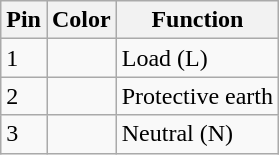<table class="wikitable">
<tr>
<th>Pin</th>
<th>Color</th>
<th>Function</th>
</tr>
<tr>
<td>1</td>
<td></td>
<td>Load (L)</td>
</tr>
<tr>
<td>2</td>
<td></td>
<td>Protective earth</td>
</tr>
<tr>
<td>3</td>
<td></td>
<td>Neutral (N)</td>
</tr>
</table>
